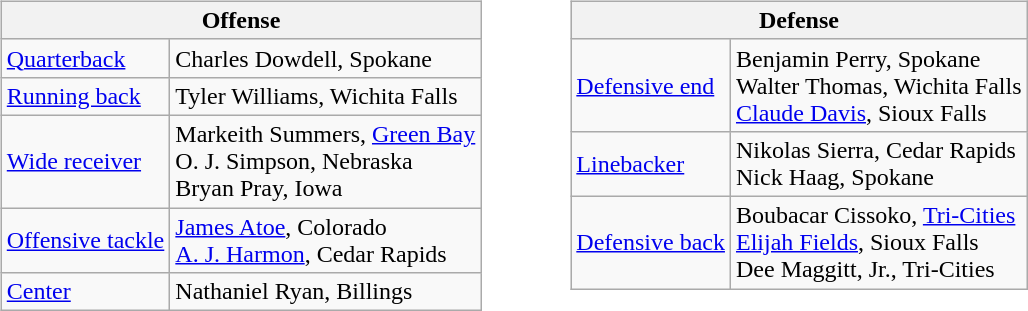<table border=0>
<tr valign="top">
<td><br><table class="wikitable">
<tr>
<th colspan="2">Offense</th>
</tr>
<tr>
<td><a href='#'>Quarterback</a></td>
<td>Charles Dowdell, Spokane</td>
</tr>
<tr>
<td><a href='#'>Running back</a></td>
<td>Tyler Williams, Wichita Falls</td>
</tr>
<tr>
<td><a href='#'>Wide receiver</a></td>
<td>Markeith Summers, <a href='#'>Green Bay</a><br>O. J. Simpson, Nebraska<br>Bryan Pray, Iowa</td>
</tr>
<tr>
<td><a href='#'>Offensive tackle</a></td>
<td><a href='#'>James Atoe</a>, Colorado<br><a href='#'>A. J. Harmon</a>, Cedar Rapids</td>
</tr>
<tr>
<td><a href='#'>Center</a></td>
<td>Nathaniel Ryan, Billings</td>
</tr>
</table>
</td>
<td style="padding-left:40px;"><br><table class="wikitable">
<tr>
<th colspan="2">Defense</th>
</tr>
<tr>
<td><a href='#'>Defensive end</a></td>
<td>Benjamin Perry, Spokane<br>Walter Thomas, Wichita Falls<br><a href='#'>Claude Davis</a>, Sioux Falls</td>
</tr>
<tr>
<td><a href='#'>Linebacker</a></td>
<td>Nikolas Sierra, Cedar Rapids<br>Nick Haag, Spokane</td>
</tr>
<tr>
<td><a href='#'>Defensive back</a></td>
<td>Boubacar Cissoko, <a href='#'>Tri-Cities</a><br><a href='#'>Elijah Fields</a>, Sioux Falls<br>Dee Maggitt, Jr., Tri-Cities</td>
</tr>
</table>
</td>
</tr>
</table>
